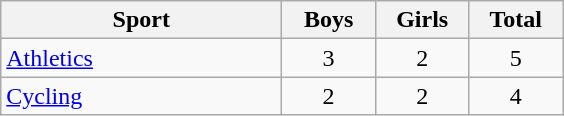<table class="wikitable sortable" style="text-align:center;">
<tr>
<th width=180>Sport</th>
<th width=55>Boys</th>
<th width=55>Girls</th>
<th width=55>Total</th>
</tr>
<tr>
<td align=left><a href='#'>Athletics</a></td>
<td>3</td>
<td>2</td>
<td>5</td>
</tr>
<tr>
<td align=left><a href='#'>Cycling</a></td>
<td>2</td>
<td>2</td>
<td>4</td>
</tr>
</table>
